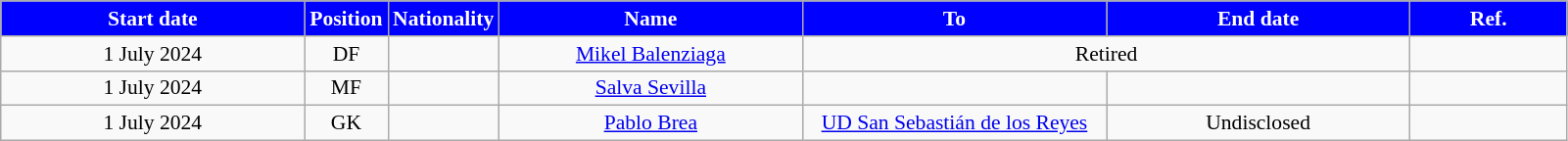<table class="wikitable"  style="text-align:center; font-size:90%; ">
<tr>
<th style="background:#00f; color:white; width:200px;">Start date</th>
<th style="background:#00f; color:white; width:50px;">Position</th>
<th style="background:#00f; color:white; width:50px;">Nationality</th>
<th style="background:#00f; color:white; width:200px;">Name</th>
<th style="background:#00f; color:white; width:200px;">To</th>
<th style="background:#00f; color:white; width:200px;">End date</th>
<th style="background:#00f; color:white; width:100px;">Ref.</th>
</tr>
<tr>
<td>1 July 2024</td>
<td>DF</td>
<td></td>
<td><a href='#'>Mikel Balenziaga</a></td>
<td colspan="2">Retired</td>
<td></td>
</tr>
<tr>
<td>1 July 2024</td>
<td>MF</td>
<td></td>
<td><a href='#'>Salva Sevilla</a></td>
<td></td>
<td></td>
<td></td>
</tr>
<tr>
<td>1  July 2024</td>
<td>GK</td>
<td></td>
<td><a href='#'>Pablo Brea</a></td>
<td><a href='#'>UD San Sebastián de los Reyes</a></td>
<td>Undisclosed</td>
<td></td>
</tr>
</table>
